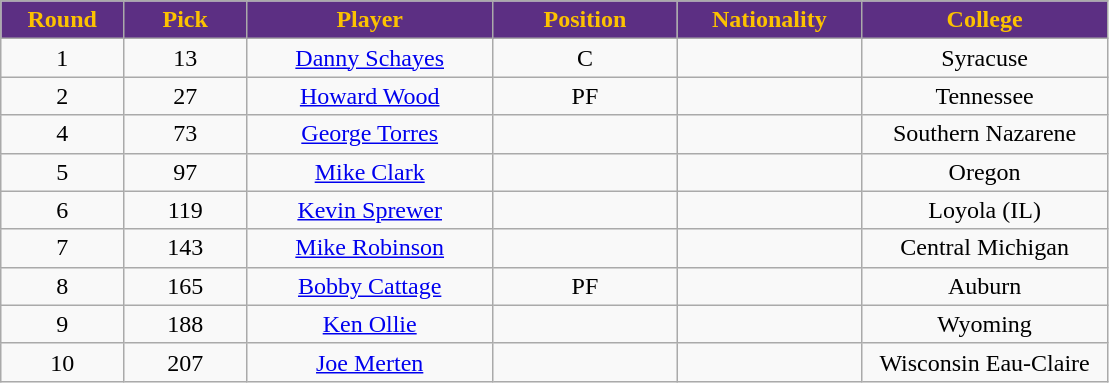<table class="wikitable sortable sortable">
<tr>
<th style="background:#5C2F83; color:#FCC200" width="10%">Round</th>
<th style="background:#5C2F83; color:#FCC200" width="10%">Pick</th>
<th style="background:#5C2F83; color:#FCC200" width="20%">Player</th>
<th style="background:#5C2F83; color:#FCC200" width="15%">Position</th>
<th style="background:#5C2F83; color:#FCC200" width="15%">Nationality</th>
<th style="background:#5C2F83; color:#FCC200" width="20%">College</th>
</tr>
<tr style="text-align: center">
<td>1</td>
<td>13</td>
<td><a href='#'>Danny Schayes</a></td>
<td>C</td>
<td></td>
<td>Syracuse</td>
</tr>
<tr style="text-align: center">
<td>2</td>
<td>27</td>
<td><a href='#'>Howard Wood</a></td>
<td>PF</td>
<td></td>
<td>Tennessee</td>
</tr>
<tr style="text-align: center">
<td>4</td>
<td>73</td>
<td><a href='#'>George Torres</a></td>
<td></td>
<td></td>
<td>Southern Nazarene</td>
</tr>
<tr style="text-align: center">
<td>5</td>
<td>97</td>
<td><a href='#'>Mike Clark</a></td>
<td></td>
<td></td>
<td>Oregon</td>
</tr>
<tr style="text-align: center">
<td>6</td>
<td>119</td>
<td><a href='#'>Kevin Sprewer</a></td>
<td></td>
<td></td>
<td>Loyola (IL)</td>
</tr>
<tr style="text-align: center">
<td>7</td>
<td>143</td>
<td><a href='#'>Mike Robinson</a></td>
<td></td>
<td></td>
<td>Central Michigan</td>
</tr>
<tr style="text-align: center">
<td>8</td>
<td>165</td>
<td><a href='#'>Bobby Cattage</a></td>
<td>PF</td>
<td></td>
<td>Auburn</td>
</tr>
<tr style="text-align: center">
<td>9</td>
<td>188</td>
<td><a href='#'>Ken Ollie</a></td>
<td></td>
<td></td>
<td>Wyoming</td>
</tr>
<tr style="text-align: center">
<td>10</td>
<td>207</td>
<td><a href='#'>Joe Merten</a></td>
<td></td>
<td></td>
<td>Wisconsin Eau-Claire</td>
</tr>
</table>
